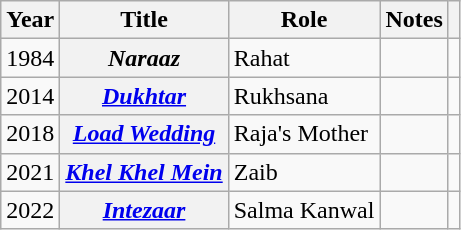<table class="wikitable sortable plainrowheaders">
<tr style="text-align:center;">
<th scope="col">Year</th>
<th scope="col">Title</th>
<th scope="col">Role</th>
<th class="unsortable" scope="col">Notes</th>
<th></th>
</tr>
<tr>
<td>1984</td>
<th scope="row"><em>Naraaz</em></th>
<td>Rahat</td>
<td></td>
<td></td>
</tr>
<tr>
<td>2014</td>
<th scope="row"><em><a href='#'>Dukhtar</a></em></th>
<td>Rukhsana</td>
<td></td>
<td></td>
</tr>
<tr>
<td>2018</td>
<th scope="row"><em><a href='#'>Load Wedding</a></em></th>
<td>Raja's Mother</td>
<td></td>
<td></td>
</tr>
<tr>
<td>2021</td>
<th scope="row"><em><a href='#'>Khel Khel Mein</a></em></th>
<td>Zaib</td>
<td></td>
<td></td>
</tr>
<tr>
<td>2022</td>
<th scope="row"><em><a href='#'>Intezaar</a></em></th>
<td>Salma Kanwal</td>
<td></td>
<td></td>
</tr>
</table>
